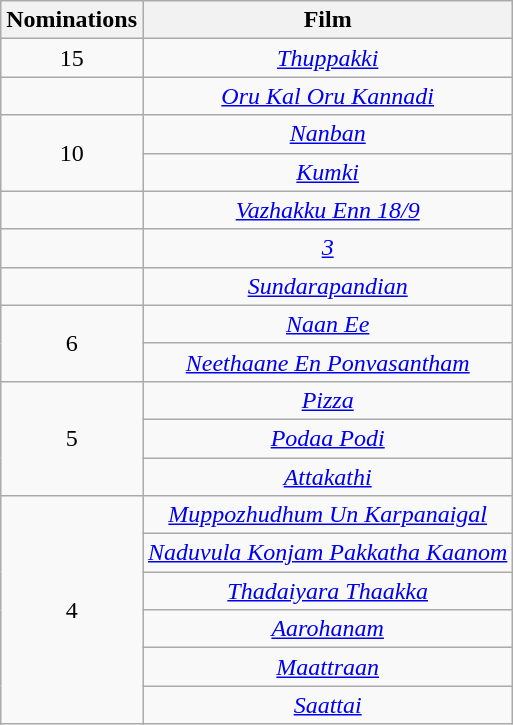<table class="wikitable" style="text-align:center;">
<tr>
<th scope="col" width="55">Nominations</th>
<th scope="col" align="center">Film</th>
</tr>
<tr>
<td rowspan=1 style="text-align:center">15</td>
<td><em><a href='#'>Thuppakki</a></em></td>
</tr>
<tr>
<td></td>
<td><em><a href='#'>Oru Kal Oru Kannadi</a></em></td>
</tr>
<tr>
<td rowspan=2 style="text-align:center">10</td>
<td><em><a href='#'>Nanban</a></em></td>
</tr>
<tr>
<td><em><a href='#'>Kumki</a></em></td>
</tr>
<tr>
<td></td>
<td><em><a href='#'>Vazhakku Enn 18/9</a></em></td>
</tr>
<tr>
<td></td>
<td><em><a href='#'>3</a></em></td>
</tr>
<tr>
<td></td>
<td><em><a href='#'>Sundarapandian</a></em></td>
</tr>
<tr>
<td rowspan=2 style="text-align:center">6</td>
<td><em><a href='#'>Naan Ee</a></em></td>
</tr>
<tr>
<td><em><a href='#'>Neethaane En Ponvasantham</a></em></td>
</tr>
<tr>
<td rowspan=3 style="text-align:center">5</td>
<td><em><a href='#'>Pizza</a></em></td>
</tr>
<tr>
<td><em><a href='#'>Podaa Podi</a></em></td>
</tr>
<tr>
<td><em><a href='#'>Attakathi</a></em></td>
</tr>
<tr>
<td rowspan=6 style="text-align:center">4</td>
<td><em><a href='#'>Muppozhudhum Un Karpanaigal</a></em></td>
</tr>
<tr>
<td><em><a href='#'>Naduvula Konjam Pakkatha Kaanom</a></em></td>
</tr>
<tr>
<td><em><a href='#'>Thadaiyara Thaakka</a></em></td>
</tr>
<tr>
<td><em><a href='#'>Aarohanam</a></em></td>
</tr>
<tr>
<td><em><a href='#'>Maattraan</a></em></td>
</tr>
<tr>
<td><em><a href='#'>Saattai</a></em></td>
</tr>
</table>
